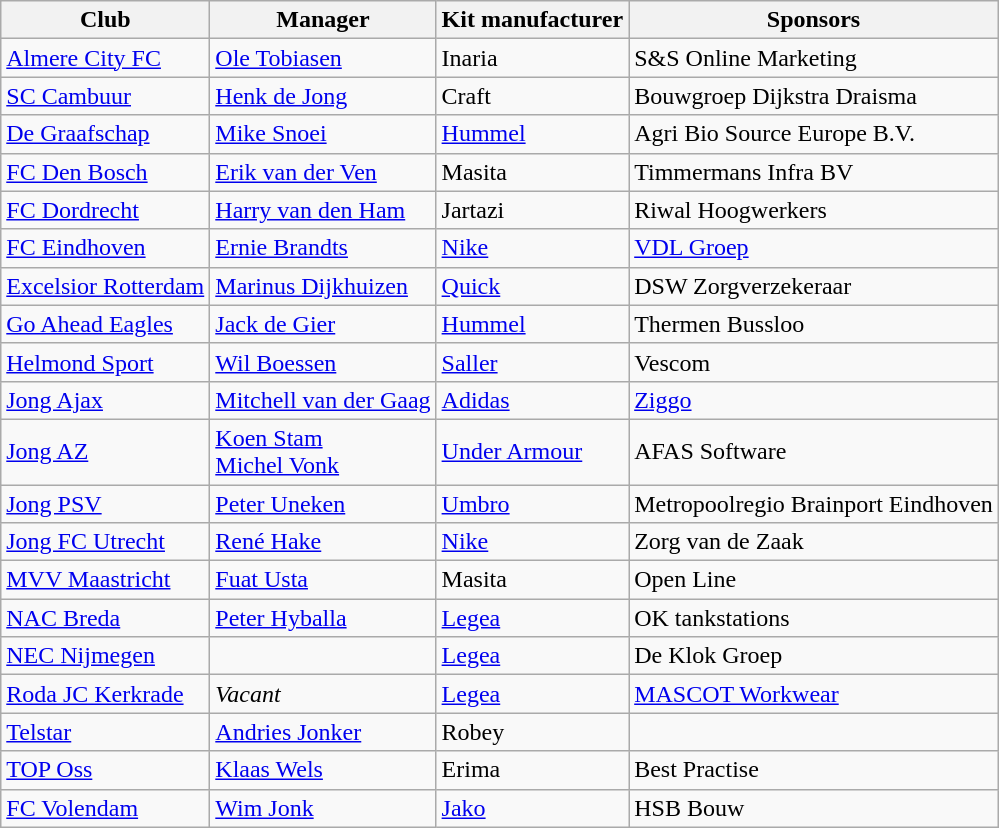<table class="wikitable sortable">
<tr>
<th>Club</th>
<th>Manager</th>
<th>Kit manufacturer</th>
<th>Sponsors</th>
</tr>
<tr>
<td><a href='#'>Almere City FC</a></td>
<td data-sort-value="Tobiasen, Ole"> <a href='#'>Ole Tobiasen</a> </td>
<td>Inaria</td>
<td>S&S Online Marketing</td>
</tr>
<tr>
<td><a href='#'>SC Cambuur</a></td>
<td data-sort-value="Jong, Henk"> <a href='#'>Henk de Jong</a></td>
<td>Craft</td>
<td>Bouwgroep Dijkstra Draisma</td>
</tr>
<tr>
<td><a href='#'>De Graafschap</a></td>
<td data-sort-value="Snoei, Mike"> <a href='#'>Mike Snoei</a></td>
<td><a href='#'>Hummel</a></td>
<td>Agri Bio Source Europe B.V.</td>
</tr>
<tr>
<td><a href='#'>FC Den Bosch</a></td>
<td data-sort-value="Ven, Erik"> <a href='#'>Erik van der Ven</a></td>
<td>Masita</td>
<td>Timmermans Infra BV</td>
</tr>
<tr>
<td><a href='#'>FC Dordrecht</a></td>
<td data-sort-value="Ham, Harry"> <a href='#'>Harry van den Ham</a> </td>
<td>Jartazi</td>
<td>Riwal Hoogwerkers</td>
</tr>
<tr>
<td><a href='#'>FC Eindhoven</a></td>
<td data-sort-value="Brandts, Ernie"> <a href='#'>Ernie Brandts</a></td>
<td><a href='#'>Nike</a></td>
<td><a href='#'>VDL Groep</a></td>
</tr>
<tr>
<td><a href='#'>Excelsior Rotterdam</a></td>
<td data-sort-value="Dijkhuizen, Marinus"> <a href='#'>Marinus Dijkhuizen</a></td>
<td><a href='#'>Quick</a></td>
<td>DSW Zorgverzekeraar</td>
</tr>
<tr>
<td><a href='#'>Go Ahead Eagles</a></td>
<td data-sort-value="Gier, Jack"> <a href='#'>Jack de Gier</a></td>
<td><a href='#'>Hummel</a></td>
<td>Thermen Bussloo</td>
</tr>
<tr>
<td><a href='#'>Helmond Sport</a></td>
<td data-sort-value="Boessen, Wil"> <a href='#'>Wil Boessen</a></td>
<td><a href='#'>Saller</a></td>
<td>Vescom</td>
</tr>
<tr>
<td><a href='#'>Jong Ajax</a></td>
<td data-sort-value="Gaag, Mitchell"> <a href='#'>Mitchell van der Gaag</a></td>
<td><a href='#'>Adidas</a></td>
<td><a href='#'>Ziggo</a></td>
</tr>
<tr>
<td><a href='#'>Jong AZ</a></td>
<td data-sort-value="Stam, Koen"> <a href='#'>Koen Stam</a><br> <a href='#'>Michel Vonk</a></td>
<td><a href='#'>Under Armour</a></td>
<td>AFAS Software</td>
</tr>
<tr>
<td><a href='#'>Jong PSV</a></td>
<td data-sort-value="Uneken, Peter"> <a href='#'>Peter Uneken</a></td>
<td><a href='#'>Umbro</a></td>
<td>Metropoolregio Brainport Eindhoven</td>
</tr>
<tr>
<td><a href='#'>Jong FC Utrecht</a></td>
<td data-sort-value="Hake, Rene"> <a href='#'>René Hake</a></td>
<td><a href='#'>Nike</a></td>
<td>Zorg van de Zaak</td>
</tr>
<tr>
<td><a href='#'>MVV Maastricht</a></td>
<td data-sort-value="Usta, Fuat"> <a href='#'>Fuat Usta</a></td>
<td>Masita</td>
<td>Open Line</td>
</tr>
<tr>
<td><a href='#'>NAC Breda</a></td>
<td data-sort-value="Hyballa, Peter"> <a href='#'>Peter Hyballa</a></td>
<td><a href='#'>Legea</a></td>
<td>OK tankstations</td>
</tr>
<tr>
<td><a href='#'>NEC Nijmegen</a></td>
<td data-sort-value="Bogers, Adrie"> </td>
<td><a href='#'>Legea</a></td>
<td>De Klok Groep</td>
</tr>
<tr>
<td><a href='#'>Roda JC Kerkrade</a></td>
<td data-sort-value="Vacant"><em>Vacant</em></td>
<td><a href='#'>Legea</a></td>
<td><a href='#'>MASCOT Workwear</a></td>
</tr>
<tr>
<td><a href='#'>Telstar</a></td>
<td data-sort-value="Jonker, Andries"> <a href='#'>Andries Jonker</a></td>
<td>Robey</td>
<td></td>
</tr>
<tr>
<td><a href='#'>TOP Oss</a></td>
<td data-sort-value="Wels, Klaas"> <a href='#'>Klaas Wels</a></td>
<td>Erima</td>
<td>Best Practise</td>
</tr>
<tr>
<td><a href='#'>FC Volendam</a></td>
<td data-sort-value="Jonk, Wim"> <a href='#'>Wim Jonk</a></td>
<td><a href='#'>Jako</a></td>
<td>HSB Bouw</td>
</tr>
</table>
